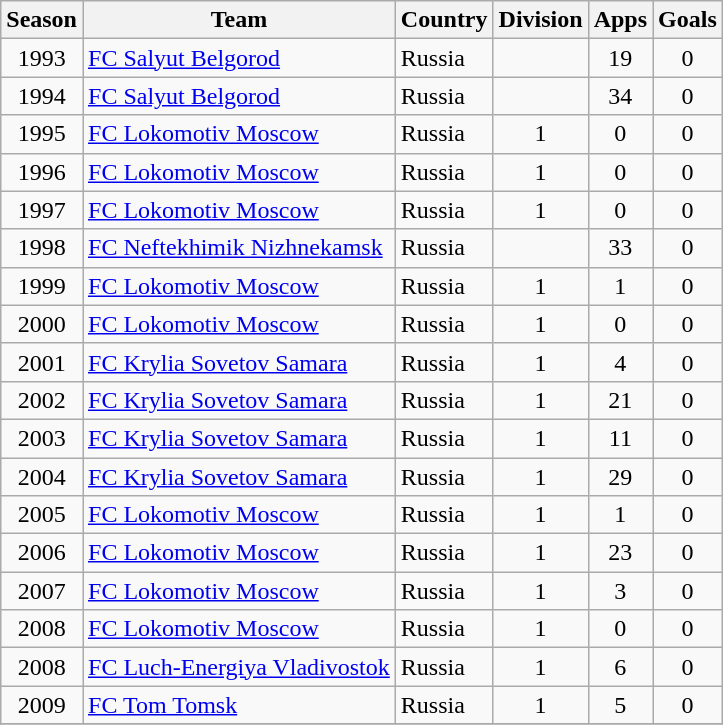<table class="wikitable" style="text-align: center;">
<tr>
<th>Season</th>
<th>Team</th>
<th>Country</th>
<th>Division</th>
<th>Apps</th>
<th>Goals</th>
</tr>
<tr>
<td>1993</td>
<td align="left"><a href='#'>FC Salyut Belgorod</a></td>
<td align="left">Russia</td>
<td></td>
<td>19</td>
<td>0</td>
</tr>
<tr>
<td>1994</td>
<td align="left"><a href='#'>FC Salyut Belgorod</a></td>
<td align="left">Russia</td>
<td></td>
<td>34</td>
<td>0</td>
</tr>
<tr>
<td>1995</td>
<td align="left"><a href='#'>FC Lokomotiv Moscow</a></td>
<td align="left">Russia</td>
<td>1</td>
<td>0</td>
<td>0</td>
</tr>
<tr>
<td>1996</td>
<td align="left"><a href='#'>FC Lokomotiv Moscow</a></td>
<td align="left">Russia</td>
<td>1</td>
<td>0</td>
<td>0</td>
</tr>
<tr>
<td>1997</td>
<td align="left"><a href='#'>FC Lokomotiv Moscow</a></td>
<td align="left">Russia</td>
<td>1</td>
<td>0</td>
<td>0</td>
</tr>
<tr>
<td>1998</td>
<td align="left"><a href='#'>FC Neftekhimik Nizhnekamsk</a></td>
<td align="left">Russia</td>
<td></td>
<td>33</td>
<td>0</td>
</tr>
<tr>
<td>1999</td>
<td align="left"><a href='#'>FC Lokomotiv Moscow</a></td>
<td align="left">Russia</td>
<td>1</td>
<td>1</td>
<td>0</td>
</tr>
<tr>
<td>2000</td>
<td align="left"><a href='#'>FC Lokomotiv Moscow</a></td>
<td align="left">Russia</td>
<td>1</td>
<td>0</td>
<td>0</td>
</tr>
<tr>
<td>2001</td>
<td align="left"><a href='#'>FC Krylia Sovetov Samara</a></td>
<td align="left">Russia</td>
<td>1</td>
<td>4</td>
<td>0</td>
</tr>
<tr>
<td>2002</td>
<td align="left"><a href='#'>FC Krylia Sovetov Samara</a></td>
<td align="left">Russia</td>
<td>1</td>
<td>21</td>
<td>0</td>
</tr>
<tr>
<td>2003</td>
<td align="left"><a href='#'>FC Krylia Sovetov Samara</a></td>
<td align="left">Russia</td>
<td>1</td>
<td>11</td>
<td>0</td>
</tr>
<tr>
<td>2004</td>
<td align="left"><a href='#'>FC Krylia Sovetov Samara</a></td>
<td align="left">Russia</td>
<td>1</td>
<td>29</td>
<td>0</td>
</tr>
<tr>
<td>2005</td>
<td align="left"><a href='#'>FC Lokomotiv Moscow</a></td>
<td align="left">Russia</td>
<td>1</td>
<td>1</td>
<td>0</td>
</tr>
<tr>
<td>2006</td>
<td align="left"><a href='#'>FC Lokomotiv Moscow</a></td>
<td align="left">Russia</td>
<td>1</td>
<td>23</td>
<td>0</td>
</tr>
<tr>
<td>2007</td>
<td align="left"><a href='#'>FC Lokomotiv Moscow</a></td>
<td align="left">Russia</td>
<td>1</td>
<td>3</td>
<td>0</td>
</tr>
<tr>
<td>2008</td>
<td align="left"><a href='#'>FC Lokomotiv Moscow</a></td>
<td align="left">Russia</td>
<td>1</td>
<td>0</td>
<td>0</td>
</tr>
<tr>
<td>2008</td>
<td align="left"><a href='#'>FC Luch-Energiya Vladivostok</a></td>
<td align="left">Russia</td>
<td>1</td>
<td>6</td>
<td>0</td>
</tr>
<tr>
<td>2009</td>
<td align="left"><a href='#'>FC Tom Tomsk</a></td>
<td align="left">Russia</td>
<td>1</td>
<td>5</td>
<td>0</td>
</tr>
<tr>
</tr>
</table>
